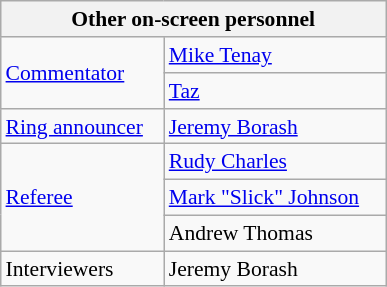<table align="right" class="wikitable" style="border:1px; font-size:90%; margin-left:1em;">
<tr>
<th colspan="2" width="250"><strong>Other on-screen personnel</strong></th>
</tr>
<tr>
<td rowspan=2><a href='#'>Commentator</a></td>
<td><a href='#'>Mike Tenay</a></td>
</tr>
<tr>
<td><a href='#'>Taz</a></td>
</tr>
<tr>
<td><a href='#'>Ring announcer</a></td>
<td><a href='#'>Jeremy Borash</a></td>
</tr>
<tr>
<td rowspan=3><a href='#'>Referee</a></td>
<td><a href='#'>Rudy Charles</a></td>
</tr>
<tr>
<td><a href='#'>Mark "Slick" Johnson</a></td>
</tr>
<tr>
<td>Andrew Thomas</td>
</tr>
<tr>
<td rowspan=1>Interviewers</td>
<td>Jeremy Borash</td>
</tr>
<tr>
</tr>
</table>
